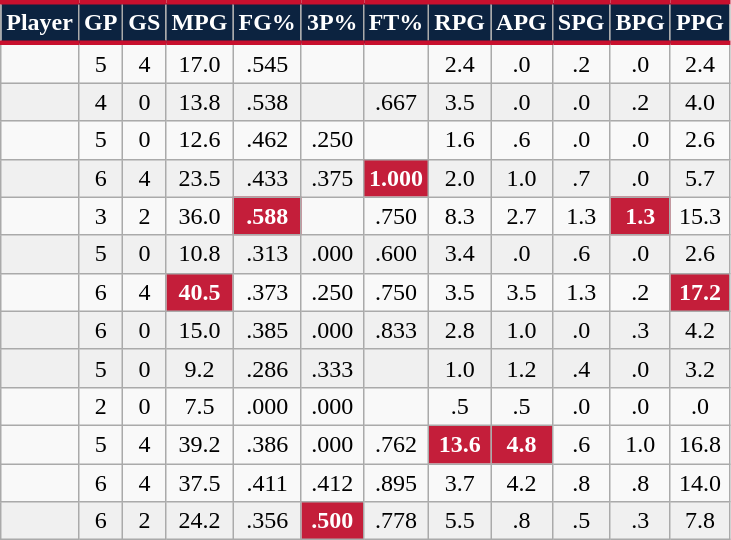<table class="wikitable sortable" style="text-align:right;">
<tr>
<th style="background:#0C2340; color:#FFFFFF; border-top:#C8102E 3px solid; border-bottom:#C8102E 3px solid;">Player</th>
<th style="background:#0C2340; color:#FFFFFF; border-top:#C8102E 3px solid; border-bottom:#C8102E 3px solid;">GP</th>
<th style="background:#0C2340; color:#FFFFFF; border-top:#C8102E 3px solid; border-bottom:#C8102E 3px solid;">GS</th>
<th style="background:#0C2340; color:#FFFFFF; border-top:#C8102E 3px solid; border-bottom:#C8102E 3px solid;">MPG</th>
<th style="background:#0C2340; color:#FFFFFF; border-top:#C8102E 3px solid; border-bottom:#C8102E 3px solid;">FG%</th>
<th style="background:#0C2340; color:#FFFFFF; border-top:#C8102E 3px solid; border-bottom:#C8102E 3px solid;">3P%</th>
<th style="background:#0C2340; color:#FFFFFF; border-top:#C8102E 3px solid; border-bottom:#C8102E 3px solid;">FT%</th>
<th style="background:#0C2340; color:#FFFFFF; border-top:#C8102E 3px solid; border-bottom:#C8102E 3px solid;">RPG</th>
<th style="background:#0C2340; color:#FFFFFF; border-top:#C8102E 3px solid; border-bottom:#C8102E 3px solid;">APG</th>
<th style="background:#0C2340; color:#FFFFFF; border-top:#C8102E 3px solid; border-bottom:#C8102E 3px solid;">SPG</th>
<th style="background:#0C2340; color:#FFFFFF; border-top:#C8102E 3px solid; border-bottom:#C8102E 3px solid;">BPG</th>
<th style="background:#0C2340; color:#FFFFFF; border-top:#C8102E 3px solid; border-bottom:#C8102E 3px solid;">PPG</th>
</tr>
<tr align="center" bgcolor="">
<td></td>
<td>5</td>
<td>4</td>
<td>17.0</td>
<td>.545</td>
<td></td>
<td></td>
<td>2.4</td>
<td>.0</td>
<td>.2</td>
<td>.0</td>
<td>2.4</td>
</tr>
<tr align="center" bgcolor="#f0f0f0">
<td></td>
<td>4</td>
<td>0</td>
<td>13.8</td>
<td>.538</td>
<td></td>
<td>.667</td>
<td>3.5</td>
<td>.0</td>
<td>.0</td>
<td>.2</td>
<td>4.0</td>
</tr>
<tr align="center" bgcolor="">
<td></td>
<td>5</td>
<td>0</td>
<td>12.6</td>
<td>.462</td>
<td>.250</td>
<td></td>
<td>1.6</td>
<td>.6</td>
<td>.0</td>
<td>.0</td>
<td>2.6</td>
</tr>
<tr align="center" bgcolor="#f0f0f0">
<td></td>
<td>6</td>
<td>4</td>
<td>23.5</td>
<td>.433</td>
<td>.375</td>
<td style="background:#C41E3A;color:white;"><strong>1.000</strong></td>
<td>2.0</td>
<td>1.0</td>
<td>.7</td>
<td>.0</td>
<td>5.7</td>
</tr>
<tr align="center" bgcolor="">
<td></td>
<td>3</td>
<td>2</td>
<td>36.0</td>
<td style="background:#C41E3A;color:white;"><strong>.588</strong></td>
<td></td>
<td>.750</td>
<td>8.3</td>
<td>2.7</td>
<td>1.3</td>
<td style="background:#C41E3A;color:white;"><strong>1.3</strong></td>
<td>15.3</td>
</tr>
<tr align="center" bgcolor="#f0f0f0">
<td></td>
<td>5</td>
<td>0</td>
<td>10.8</td>
<td>.313</td>
<td>.000</td>
<td>.600</td>
<td>3.4</td>
<td>.0</td>
<td>.6</td>
<td>.0</td>
<td>2.6</td>
</tr>
<tr align="center" bgcolor="">
<td></td>
<td>6</td>
<td>4</td>
<td style="background:#C41E3A;color:white;"><strong>40.5</strong></td>
<td>.373</td>
<td>.250</td>
<td>.750</td>
<td>3.5</td>
<td>3.5</td>
<td>1.3</td>
<td>.2</td>
<td style="background:#C41E3A;color:white;"><strong>17.2</strong></td>
</tr>
<tr align="center" bgcolor="#f0f0f0">
<td></td>
<td>6</td>
<td>0</td>
<td>15.0</td>
<td>.385</td>
<td>.000</td>
<td>.833</td>
<td>2.8</td>
<td>1.0</td>
<td>.0</td>
<td>.3</td>
<td>4.2</td>
</tr>
<tr align="center" bgcolor="#f0f0f0">
<td></td>
<td>5</td>
<td>0</td>
<td>9.2</td>
<td>.286</td>
<td>.333</td>
<td></td>
<td>1.0</td>
<td>1.2</td>
<td>.4</td>
<td>.0</td>
<td>3.2</td>
</tr>
<tr align="center" bgcolor="">
<td></td>
<td>2</td>
<td>0</td>
<td>7.5</td>
<td>.000</td>
<td>.000</td>
<td></td>
<td>.5</td>
<td>.5</td>
<td>.0</td>
<td>.0</td>
<td>.0</td>
</tr>
<tr align="center" bgcolor="">
<td></td>
<td>5</td>
<td>4</td>
<td>39.2</td>
<td>.386</td>
<td>.000</td>
<td>.762</td>
<td style="background:#C41E3A;color:white;"><strong>13.6</strong></td>
<td style="background:#C41E3A;color:white;"><strong>4.8</strong></td>
<td>.6</td>
<td>1.0</td>
<td>16.8</td>
</tr>
<tr align="center" bgcolor="">
<td></td>
<td>6</td>
<td>4</td>
<td>37.5</td>
<td>.411</td>
<td>.412</td>
<td>.895</td>
<td>3.7</td>
<td>4.2</td>
<td>.8</td>
<td>.8</td>
<td>14.0</td>
</tr>
<tr align="center" bgcolor="#f0f0f0">
<td></td>
<td>6</td>
<td>2</td>
<td>24.2</td>
<td>.356</td>
<td style="background:#C41E3A;color:white;"><strong>.500</strong></td>
<td>.778</td>
<td>5.5</td>
<td>.8</td>
<td>.5</td>
<td>.3</td>
<td>7.8</td>
</tr>
</table>
